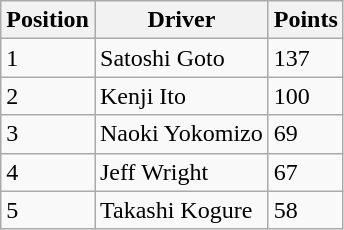<table class="wikitable">
<tr>
<th>Position</th>
<th>Driver</th>
<th>Points</th>
</tr>
<tr>
<td>1</td>
<td> Satoshi Goto</td>
<td>137</td>
</tr>
<tr>
<td>2</td>
<td> Kenji Ito</td>
<td>100</td>
</tr>
<tr>
<td>3</td>
<td> Naoki Yokomizo</td>
<td>69</td>
</tr>
<tr>
<td>4</td>
<td> Jeff Wright</td>
<td>67</td>
</tr>
<tr>
<td>5</td>
<td> Takashi Kogure</td>
<td>58</td>
</tr>
</table>
